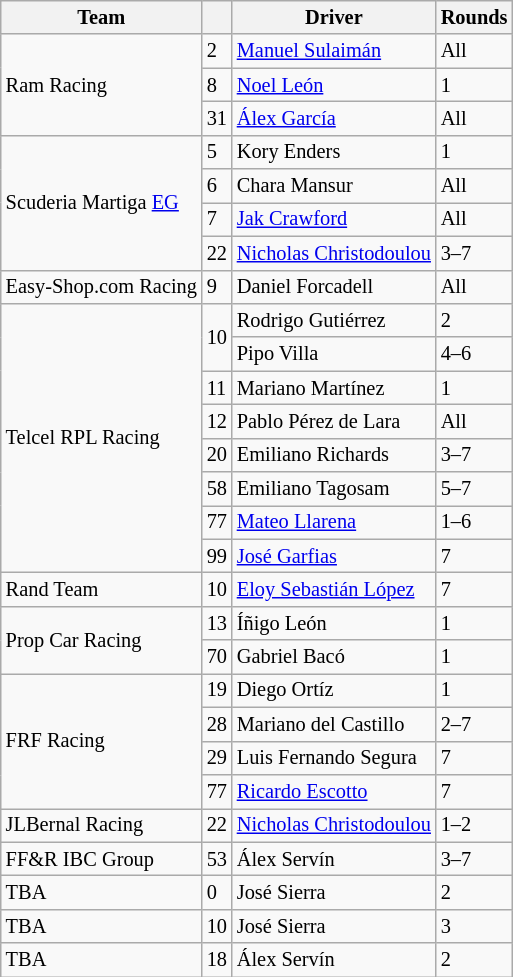<table class="wikitable" style="font-size: 85%">
<tr>
<th>Team</th>
<th></th>
<th>Driver</th>
<th>Rounds</th>
</tr>
<tr>
<td rowspan=3> Ram Racing</td>
<td>2</td>
<td> <a href='#'>Manuel Sulaimán</a></td>
<td>All</td>
</tr>
<tr>
<td>8</td>
<td> <a href='#'>Noel León</a></td>
<td>1</td>
</tr>
<tr>
<td>31</td>
<td> <a href='#'>Álex García</a></td>
<td>All</td>
</tr>
<tr>
<td rowspan=4> Scuderia Martiga <a href='#'>EG</a></td>
<td>5</td>
<td> Kory Enders</td>
<td>1</td>
</tr>
<tr>
<td>6</td>
<td> Chara Mansur</td>
<td>All</td>
</tr>
<tr>
<td>7</td>
<td> <a href='#'>Jak Crawford</a></td>
<td>All</td>
</tr>
<tr>
<td>22</td>
<td> <a href='#'>Nicholas Christodoulou</a></td>
<td>3–7</td>
</tr>
<tr>
<td> Easy-Shop.com Racing</td>
<td>9</td>
<td> Daniel Forcadell</td>
<td>All</td>
</tr>
<tr>
<td rowspan=8> Telcel RPL Racing</td>
<td rowspan=2>10</td>
<td> Rodrigo Gutiérrez</td>
<td>2</td>
</tr>
<tr>
<td> Pipo Villa</td>
<td>4–6</td>
</tr>
<tr>
<td>11</td>
<td> Mariano Martínez</td>
<td>1</td>
</tr>
<tr>
<td>12</td>
<td> Pablo Pérez de Lara</td>
<td>All</td>
</tr>
<tr>
<td>20</td>
<td> Emiliano Richards</td>
<td>3–7</td>
</tr>
<tr>
<td>58</td>
<td> Emiliano Tagosam</td>
<td>5–7</td>
</tr>
<tr>
<td>77</td>
<td> <a href='#'>Mateo Llarena</a></td>
<td>1–6</td>
</tr>
<tr>
<td>99</td>
<td> <a href='#'>José Garfias</a></td>
<td>7</td>
</tr>
<tr>
<td> Rand Team</td>
<td>10</td>
<td> <a href='#'>Eloy Sebastián López</a></td>
<td>7</td>
</tr>
<tr>
<td rowspan=2> Prop Car Racing</td>
<td>13</td>
<td> Íñigo León</td>
<td>1</td>
</tr>
<tr>
<td>70</td>
<td> Gabriel Bacó</td>
<td>1</td>
</tr>
<tr>
<td rowspan=4> FRF Racing</td>
<td>19</td>
<td> Diego Ortíz</td>
<td>1</td>
</tr>
<tr>
<td>28</td>
<td> Mariano del Castillo</td>
<td>2–7</td>
</tr>
<tr>
<td>29</td>
<td> Luis Fernando Segura</td>
<td>7</td>
</tr>
<tr>
<td>77</td>
<td> <a href='#'>Ricardo Escotto</a></td>
<td>7</td>
</tr>
<tr>
<td> JLBernal Racing</td>
<td>22</td>
<td> <a href='#'>Nicholas Christodoulou</a></td>
<td>1–2</td>
</tr>
<tr>
<td> FF&R IBC Group</td>
<td>53</td>
<td> Álex Servín</td>
<td>3–7</td>
</tr>
<tr>
<td>TBA</td>
<td>0</td>
<td> José Sierra</td>
<td>2</td>
</tr>
<tr>
<td>TBA</td>
<td>10</td>
<td> José Sierra</td>
<td>3</td>
</tr>
<tr>
<td>TBA</td>
<td>18</td>
<td> Álex Servín</td>
<td>2</td>
</tr>
</table>
